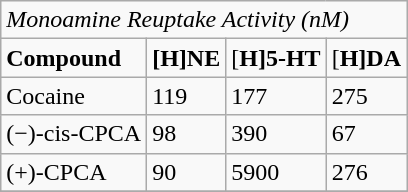<table class="wikitable">
<tr>
<td colspan=4><em>Monoamine Reuptake Activity (nM)</em></td>
</tr>
<tr>
<td><strong>Compound</strong></td>
<td><strong>[H]NE</strong></td>
<td>[<strong>H]5-HT</strong></td>
<td>[<strong>H]DA</strong></td>
</tr>
<tr>
<td>Cocaine</td>
<td>119</td>
<td>177</td>
<td>275</td>
</tr>
<tr>
<td>(−)-cis-CPCA</td>
<td>98</td>
<td>390</td>
<td>67</td>
</tr>
<tr>
<td>(+)-CPCA</td>
<td>90</td>
<td>5900</td>
<td>276</td>
</tr>
<tr>
</tr>
</table>
